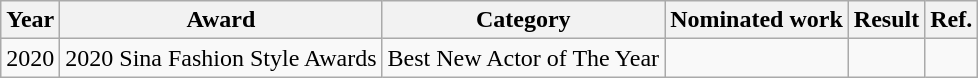<table class="wikitable">
<tr>
<th>Year</th>
<th>Award</th>
<th>Category</th>
<th>Nominated work</th>
<th>Result</th>
<th>Ref.</th>
</tr>
<tr>
<td>2020</td>
<td>2020 Sina Fashion Style Awards</td>
<td>Best New Actor of The Year</td>
<td></td>
<td></td>
<td></td>
</tr>
</table>
